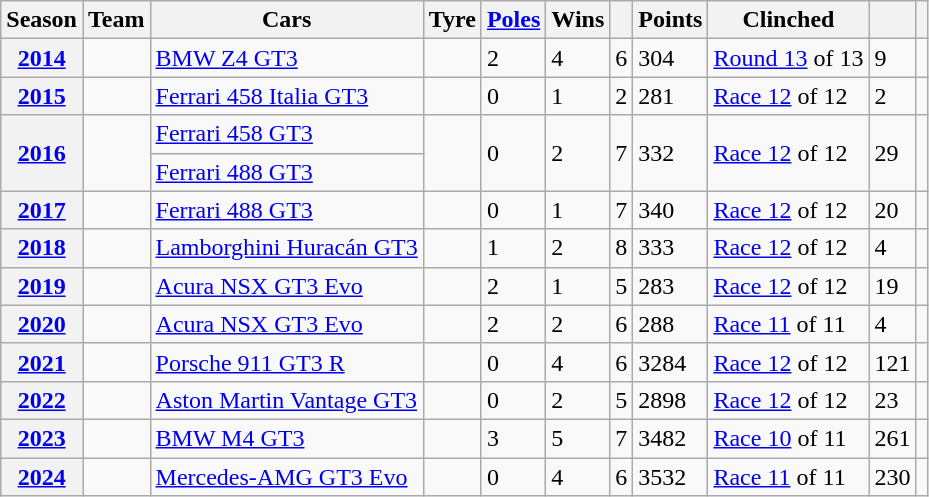<table class="wikitable">
<tr>
<th>Season</th>
<th>Team</th>
<th>Cars</th>
<th>Tyre</th>
<th><a href='#'>Poles</a></th>
<th>Wins</th>
<th></th>
<th>Points</th>
<th>Clinched</th>
<th></th>
<th></th>
</tr>
<tr>
<th><a href='#'>2014</a></th>
<td></td>
<td><a href='#'>BMW Z4 GT3</a></td>
<td></td>
<td>2</td>
<td>4</td>
<td>6</td>
<td>304</td>
<td><a href='#'>Round 13</a> of 13</td>
<td>9</td>
<td></td>
</tr>
<tr>
<th><a href='#'>2015</a></th>
<td></td>
<td><a href='#'>Ferrari 458 Italia GT3</a></td>
<td></td>
<td>0</td>
<td>1</td>
<td>2</td>
<td>281</td>
<td><a href='#'>Race 12</a> of 12</td>
<td>2</td>
<td></td>
</tr>
<tr>
<th rowspan="2"><a href='#'>2016</a></th>
<td rowspan="2"></td>
<td><a href='#'>Ferrari 458 GT3</a></td>
<td rowspan="2"></td>
<td rowspan="2">0</td>
<td rowspan="2">2</td>
<td rowspan="2">7</td>
<td rowspan="2">332</td>
<td rowspan="2"><a href='#'>Race 12</a> of 12</td>
<td rowspan="2">29</td>
<td rowspan="2"></td>
</tr>
<tr>
<td><a href='#'>Ferrari 488 GT3</a></td>
</tr>
<tr>
<th><a href='#'>2017</a></th>
<td></td>
<td><a href='#'>Ferrari 488 GT3</a></td>
<td></td>
<td>0</td>
<td>1</td>
<td>7</td>
<td>340</td>
<td><a href='#'>Race 12</a> of 12</td>
<td>20</td>
<td></td>
</tr>
<tr>
<th><a href='#'>2018</a></th>
<td></td>
<td><a href='#'>Lamborghini Huracán GT3</a></td>
<td></td>
<td>1</td>
<td>2</td>
<td>8</td>
<td>333</td>
<td><a href='#'>Race 12</a> of 12</td>
<td>4</td>
<td></td>
</tr>
<tr>
<th><a href='#'>2019</a></th>
<td></td>
<td><a href='#'>Acura NSX GT3 Evo</a></td>
<td></td>
<td>2</td>
<td>1</td>
<td>5</td>
<td>283</td>
<td><a href='#'>Race 12</a> of 12</td>
<td>19</td>
<td></td>
</tr>
<tr>
<th><a href='#'>2020</a></th>
<td></td>
<td><a href='#'>Acura NSX GT3 Evo</a></td>
<td></td>
<td>2</td>
<td>2</td>
<td>6</td>
<td>288</td>
<td><a href='#'>Race 11</a> of 11</td>
<td>4</td>
<td></td>
</tr>
<tr>
<th><a href='#'>2021</a></th>
<td></td>
<td><a href='#'>Porsche 911 GT3 R</a></td>
<td></td>
<td>0</td>
<td>4</td>
<td>6</td>
<td>3284</td>
<td><a href='#'>Race 12</a> of 12</td>
<td>121</td>
<td></td>
</tr>
<tr>
<th><a href='#'>2022</a></th>
<td></td>
<td><a href='#'>Aston Martin Vantage GT3</a></td>
<td></td>
<td>0</td>
<td>2</td>
<td>5</td>
<td>2898</td>
<td><a href='#'>Race 12</a> of 12</td>
<td>23</td>
<td></td>
</tr>
<tr>
<th><a href='#'>2023</a></th>
<td></td>
<td><a href='#'>BMW M4 GT3</a></td>
<td></td>
<td>3</td>
<td>5</td>
<td>7</td>
<td>3482</td>
<td><a href='#'>Race 10</a> of 11</td>
<td>261</td>
<td></td>
</tr>
<tr>
<th><a href='#'>2024</a></th>
<td></td>
<td><a href='#'>Mercedes-AMG GT3 Evo</a></td>
<td></td>
<td>0</td>
<td>4</td>
<td>6</td>
<td>3532</td>
<td><a href='#'>Race 11</a> of 11</td>
<td>230</td>
<td></td>
</tr>
</table>
